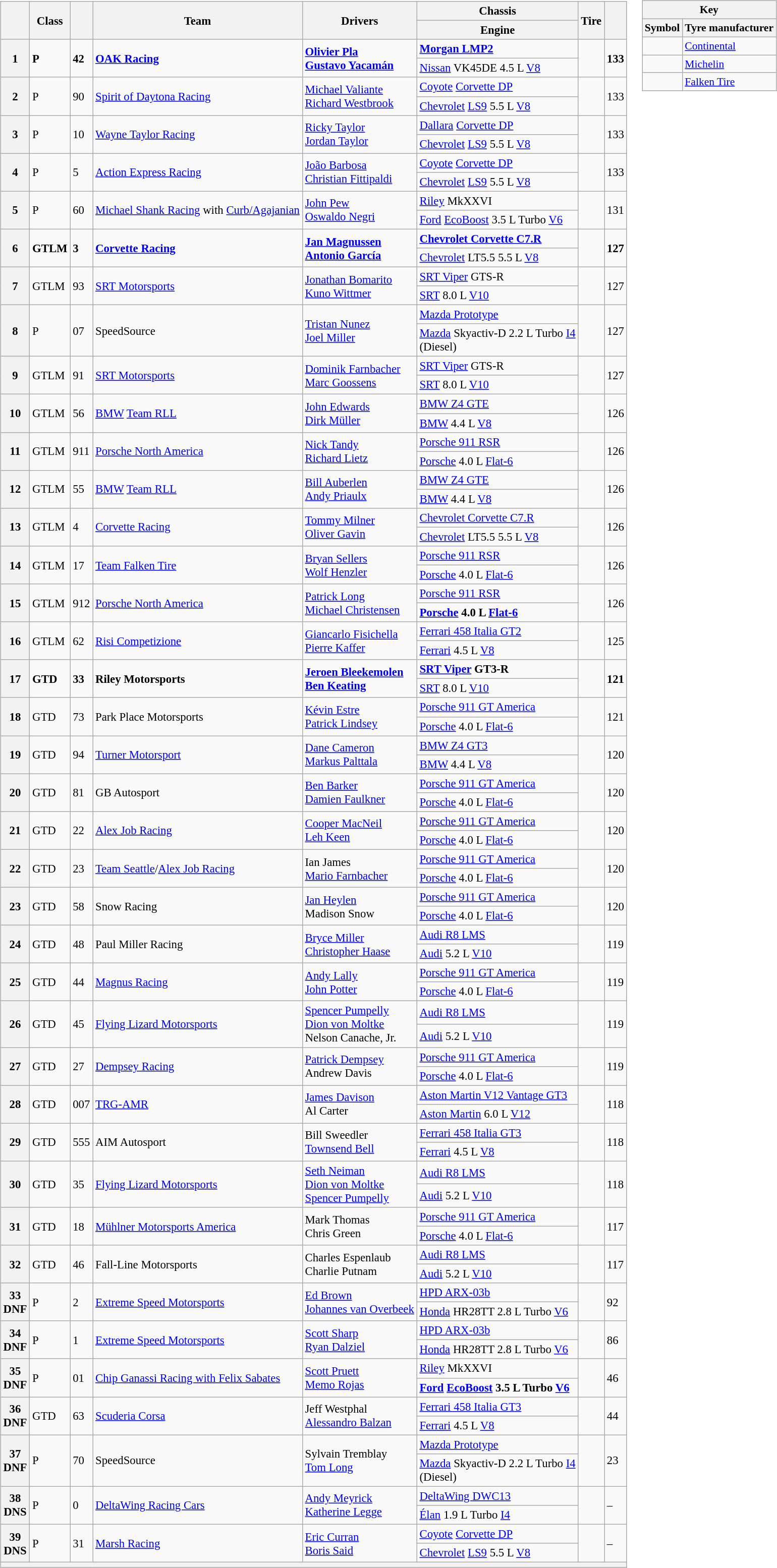<table>
<tr valign="top">
<td><br><table class="wikitable" style="font-size: 95%;">
<tr>
<th rowspan=2></th>
<th rowspan=2>Class</th>
<th rowspan=2 class="unsortable"></th>
<th rowspan=2 class="unsortable">Team</th>
<th rowspan=2 class="unsortable">Drivers</th>
<th scope="col" class="unsortable">Chassis</th>
<th rowspan=2>Tire</th>
<th rowspan=2 class="unsortable"></th>
</tr>
<tr>
<th>Engine</th>
</tr>
<tr style="font-weight:bold">
<th rowspan=2>1</th>
<td rowspan=2>P</td>
<td rowspan=2>42</td>
<td rowspan=2> <a href='#'>OAK Racing</a></td>
<td rowspan=2> <a href='#'>Olivier Pla</a><br> <a href='#'>Gustavo Yacamán</a></td>
<td><a href='#'>Morgan LMP2</a></td>
<td rowspan=2></td>
<td rowspan=2>133</td>
</tr>
<tr>
<td><a href='#'>Nissan</a> VK45DE 4.5 L <a href='#'>V8</a></td>
</tr>
<tr>
<th rowspan=2>2</th>
<td rowspan=2>P</td>
<td rowspan=2>90</td>
<td rowspan=2> <a href='#'>Spirit of Daytona Racing</a></td>
<td rowspan=2> <a href='#'>Michael Valiante</a><br> <a href='#'>Richard Westbrook</a></td>
<td><a href='#'>Coyote</a> <a href='#'>Corvette DP</a></td>
<td rowspan=2></td>
<td rowspan=2>133</td>
</tr>
<tr>
<td><a href='#'>Chevrolet</a> <a href='#'>LS9</a> 5.5 L <a href='#'>V8</a></td>
</tr>
<tr>
<th rowspan=2>3</th>
<td rowspan=2>P</td>
<td rowspan=2>10</td>
<td rowspan=2> <a href='#'>Wayne Taylor Racing</a></td>
<td rowspan=2> <a href='#'>Ricky Taylor</a><br> <a href='#'>Jordan Taylor</a></td>
<td><a href='#'>Dallara</a> <a href='#'>Corvette DP</a></td>
<td rowspan=2></td>
<td rowspan=2>133</td>
</tr>
<tr>
<td><a href='#'>Chevrolet</a> <a href='#'>LS9</a> 5.5 L <a href='#'>V8</a></td>
</tr>
<tr>
<th rowspan=2>4</th>
<td rowspan=2>P</td>
<td rowspan=2>5</td>
<td rowspan=2> <a href='#'>Action Express Racing</a></td>
<td rowspan=2> <a href='#'>João Barbosa</a><br> <a href='#'>Christian Fittipaldi</a></td>
<td><a href='#'>Coyote</a> <a href='#'>Corvette DP</a></td>
<td rowspan=2></td>
<td rowspan=2>133</td>
</tr>
<tr>
<td><a href='#'>Chevrolet</a> <a href='#'>LS9</a> 5.5 L <a href='#'>V8</a></td>
</tr>
<tr>
<th rowspan=2>5</th>
<td rowspan=2>P</td>
<td rowspan=2>60</td>
<td rowspan=2> <a href='#'>Michael Shank Racing</a> with <a href='#'>Curb/Agajanian</a></td>
<td rowspan=2> <a href='#'>John Pew</a><br> <a href='#'>Oswaldo Negri</a></td>
<td><a href='#'>Riley</a> MkXXVI</td>
<td rowspan=2></td>
<td rowspan=2>131</td>
</tr>
<tr>
<td><a href='#'>Ford</a> <a href='#'>EcoBoost</a> 3.5 L Turbo <a href='#'>V6</a></td>
</tr>
<tr style="font-weight:bold">
<th rowspan=2>6</th>
<td rowspan=2>GTLM</td>
<td rowspan=2>3</td>
<td rowspan=2> <a href='#'>Corvette Racing</a></td>
<td rowspan=2> <a href='#'>Jan Magnussen</a><br> <a href='#'>Antonio García</a></td>
<td><a href='#'>Chevrolet Corvette C7.R</a></td>
<td rowspan=2></td>
<td rowspan=2>127</td>
</tr>
<tr>
<td><a href='#'>Chevrolet</a> LT5.5 5.5 L <a href='#'>V8</a></td>
</tr>
<tr>
<th rowspan=2>7</th>
<td rowspan=2>GTLM</td>
<td rowspan=2>93</td>
<td rowspan=2> <a href='#'>SRT Motorsports</a></td>
<td rowspan=2> <a href='#'>Jonathan Bomarito</a><br> <a href='#'>Kuno Wittmer</a></td>
<td><a href='#'>SRT Viper</a> GTS-R</td>
<td rowspan=2></td>
<td rowspan=2>127</td>
</tr>
<tr>
<td><a href='#'>SRT</a> 8.0 L <a href='#'>V10</a></td>
</tr>
<tr>
<th rowspan=2>8</th>
<td rowspan=2>P</td>
<td rowspan=2>07</td>
<td rowspan=2> SpeedSource</td>
<td rowspan=2> <a href='#'>Tristan Nunez</a><br> <a href='#'>Joel Miller</a></td>
<td><a href='#'>Mazda Prototype</a></td>
<td rowspan=2></td>
<td rowspan=2>127</td>
</tr>
<tr>
<td><a href='#'>Mazda</a> Skyactiv-D 2.2 L Turbo <a href='#'>I4</a><br>(Diesel)</td>
</tr>
<tr>
<th rowspan=2>9</th>
<td rowspan=2>GTLM</td>
<td rowspan=2>91</td>
<td rowspan=2> <a href='#'>SRT Motorsports</a></td>
<td rowspan=2> <a href='#'>Dominik Farnbacher</a><br> <a href='#'>Marc Goossens</a></td>
<td><a href='#'>SRT Viper</a> GTS-R</td>
<td rowspan=2></td>
<td rowspan=2>127</td>
</tr>
<tr>
<td><a href='#'>SRT</a> 8.0 L <a href='#'>V10</a></td>
</tr>
<tr>
<th rowspan=2>10</th>
<td rowspan=2>GTLM</td>
<td rowspan=2>56</td>
<td rowspan=2> <a href='#'>BMW</a> <a href='#'>Team RLL</a></td>
<td rowspan=2> <a href='#'>John Edwards</a><br> <a href='#'>Dirk Müller</a></td>
<td><a href='#'>BMW Z4 GTE</a></td>
<td rowspan=2></td>
<td rowspan=2>126</td>
</tr>
<tr>
<td><a href='#'>BMW</a> 4.4 L <a href='#'>V8</a></td>
</tr>
<tr>
<th rowspan=2>11</th>
<td rowspan=2>GTLM</td>
<td rowspan=2>911</td>
<td rowspan=2> <a href='#'>Porsche North America</a></td>
<td rowspan=2> <a href='#'>Nick Tandy</a><br> <a href='#'>Richard Lietz</a></td>
<td><a href='#'>Porsche 911 RSR</a></td>
<td rowspan=2></td>
<td rowspan=2>126</td>
</tr>
<tr>
<td><a href='#'>Porsche</a> 4.0 L <a href='#'>Flat-6</a></td>
</tr>
<tr>
<th rowspan=2>12</th>
<td rowspan=2>GTLM</td>
<td rowspan=2>55</td>
<td rowspan=2> <a href='#'>BMW</a> <a href='#'>Team RLL</a></td>
<td rowspan=2> <a href='#'>Bill Auberlen</a><br> <a href='#'>Andy Priaulx</a></td>
<td><a href='#'>BMW Z4 GTE</a></td>
<td rowspan=2></td>
<td rowspan=2>126</td>
</tr>
<tr>
<td><a href='#'>BMW</a> 4.4 L <a href='#'>V8</a></td>
</tr>
<tr>
<th rowspan=2>13</th>
<td rowspan=2>GTLM</td>
<td rowspan=2>4</td>
<td rowspan=2> <a href='#'>Corvette Racing</a></td>
<td rowspan=2> <a href='#'>Tommy Milner</a><br> <a href='#'>Oliver Gavin</a></td>
<td><a href='#'>Chevrolet Corvette C7.R</a></td>
<td rowspan=2></td>
<td rowspan=2>126</td>
</tr>
<tr>
<td><a href='#'>Chevrolet</a> LT5.5 5.5 L <a href='#'>V8</a></td>
</tr>
<tr>
<th rowspan=2>14</th>
<td rowspan=2>GTLM</td>
<td rowspan=2>17</td>
<td rowspan=2> <a href='#'>Team Falken Tire</a></td>
<td rowspan=2> <a href='#'>Bryan Sellers</a><br> <a href='#'>Wolf Henzler</a></td>
<td><a href='#'>Porsche 911 RSR</a></td>
<td rowspan=2></td>
<td rowspan=2>126</td>
</tr>
<tr>
<td><a href='#'>Porsche</a> 4.0 L <a href='#'>Flat-6</a></td>
</tr>
<tr>
<th rowspan=2>15</th>
<td rowspan=2>GTLM</td>
<td rowspan=2>912</td>
<td rowspan=2> <a href='#'>Porsche North America</a></td>
<td rowspan=2> <a href='#'>Patrick Long</a><br> <a href='#'>Michael Christensen</a></td>
<td><a href='#'>Porsche 911 RSR</a></td>
<td rowspan=2></td>
<td rowspan=2>126</td>
</tr>
<tr style="font-weight:bold">
<td><a href='#'>Porsche</a> 4.0 L <a href='#'>Flat-6</a></td>
</tr>
<tr>
<th rowspan=2>16</th>
<td rowspan=2>GTLM</td>
<td rowspan=2>62</td>
<td rowspan=2> <a href='#'>Risi Competizione</a></td>
<td rowspan=2> <a href='#'>Giancarlo Fisichella</a><br> <a href='#'>Pierre Kaffer</a></td>
<td><a href='#'>Ferrari 458 Italia GT2</a></td>
<td rowspan=2></td>
<td rowspan=2>125</td>
</tr>
<tr>
<td><a href='#'>Ferrari</a> 4.5 L <a href='#'>V8</a></td>
</tr>
<tr style="font-weight:bold">
<th rowspan=2>17</th>
<td rowspan=2>GTD</td>
<td rowspan=2>33</td>
<td rowspan=2> Riley Motorsports</td>
<td rowspan=2> <a href='#'>Jeroen Bleekemolen</a><br> <a href='#'>Ben Keating</a></td>
<td><a href='#'>SRT Viper</a> GT3-R</td>
<td rowspan=2></td>
<td rowspan=2>121</td>
</tr>
<tr>
<td><a href='#'>SRT</a> 8.0 L <a href='#'>V10</a></td>
</tr>
<tr>
<th rowspan=2>18</th>
<td rowspan=2>GTD</td>
<td rowspan=2>73</td>
<td rowspan=2> Park Place Motorsports</td>
<td rowspan=2> <a href='#'>Kévin Estre</a><br> <a href='#'>Patrick Lindsey</a></td>
<td><a href='#'>Porsche 911 GT America</a></td>
<td rowspan=2></td>
<td rowspan=2>121</td>
</tr>
<tr>
<td><a href='#'>Porsche</a> 4.0 L <a href='#'>Flat-6</a></td>
</tr>
<tr>
<th rowspan=2>19</th>
<td rowspan=2>GTD</td>
<td rowspan=2>94</td>
<td rowspan=2> <a href='#'>Turner Motorsport</a></td>
<td rowspan=2> <a href='#'>Dane Cameron</a><br> <a href='#'>Markus Palttala</a></td>
<td><a href='#'>BMW Z4 GT3</a></td>
<td rowspan=2></td>
<td rowspan=2>120</td>
</tr>
<tr>
<td><a href='#'>BMW</a> 4.4 L <a href='#'>V8</a></td>
</tr>
<tr>
<th rowspan=2>20</th>
<td rowspan=2>GTD</td>
<td rowspan=2>81</td>
<td rowspan=2> GB Autosport</td>
<td rowspan=2> <a href='#'>Ben Barker</a><br> <a href='#'>Damien Faulkner</a></td>
<td><a href='#'>Porsche 911 GT America</a></td>
<td rowspan=2></td>
<td rowspan=2>120</td>
</tr>
<tr>
<td><a href='#'>Porsche</a> 4.0 L <a href='#'>Flat-6</a></td>
</tr>
<tr>
<th rowspan=2>21</th>
<td rowspan=2>GTD</td>
<td rowspan=2>22</td>
<td rowspan=2> <a href='#'>Alex Job Racing</a></td>
<td rowspan=2> <a href='#'>Cooper MacNeil</a><br> <a href='#'>Leh Keen</a></td>
<td><a href='#'>Porsche 911 GT America</a></td>
<td rowspan=2></td>
<td rowspan=2>120</td>
</tr>
<tr>
<td><a href='#'>Porsche</a> 4.0 L <a href='#'>Flat-6</a></td>
</tr>
<tr>
<th rowspan=2>22</th>
<td rowspan=2>GTD</td>
<td rowspan=2>23</td>
<td rowspan=2> <a href='#'>Team Seattle</a>/<a href='#'>Alex Job Racing</a></td>
<td rowspan=2> Ian James<br> <a href='#'>Mario Farnbacher</a></td>
<td><a href='#'>Porsche 911 GT America</a></td>
<td rowspan=2></td>
<td rowspan=2>120</td>
</tr>
<tr>
<td><a href='#'>Porsche</a> 4.0 L <a href='#'>Flat-6</a></td>
</tr>
<tr>
<th rowspan=2>23</th>
<td rowspan=2>GTD</td>
<td rowspan=2>58</td>
<td rowspan=2> Snow Racing</td>
<td rowspan=2> <a href='#'>Jan Heylen</a><br> Madison Snow</td>
<td><a href='#'>Porsche 911 GT America</a></td>
<td rowspan=2></td>
<td rowspan=2>120</td>
</tr>
<tr>
<td><a href='#'>Porsche</a> 4.0 L <a href='#'>Flat-6</a></td>
</tr>
<tr>
<th rowspan=2>24</th>
<td rowspan=2>GTD</td>
<td rowspan=2>48</td>
<td rowspan=2> Paul Miller Racing</td>
<td rowspan=2> <a href='#'>Bryce Miller</a><br> <a href='#'>Christopher Haase</a></td>
<td><a href='#'>Audi R8 LMS</a></td>
<td rowspan=2></td>
<td rowspan=2>119</td>
</tr>
<tr>
<td><a href='#'>Audi</a> 5.2 L <a href='#'>V10</a></td>
</tr>
<tr>
<th rowspan=2>25</th>
<td rowspan=2>GTD</td>
<td rowspan=2>44</td>
<td rowspan=2> <a href='#'>Magnus Racing</a></td>
<td rowspan=2> <a href='#'>Andy Lally</a><br> <a href='#'>John Potter</a></td>
<td><a href='#'>Porsche 911 GT America</a></td>
<td rowspan=2></td>
<td rowspan=2>119</td>
</tr>
<tr style=>
<td><a href='#'>Porsche</a> 4.0 L <a href='#'>Flat-6</a></td>
</tr>
<tr>
<th rowspan=2>26</th>
<td rowspan=2>GTD</td>
<td rowspan=2>45</td>
<td rowspan=2> <a href='#'>Flying Lizard Motorsports</a></td>
<td rowspan=2> <a href='#'>Spencer Pumpelly</a><br> <a href='#'>Dion von Moltke</a><br> Nelson Canache, Jr.</td>
<td><a href='#'>Audi R8 LMS</a></td>
<td rowspan=2></td>
<td rowspan=2>119</td>
</tr>
<tr>
<td><a href='#'>Audi</a> 5.2 L <a href='#'>V10</a></td>
</tr>
<tr>
<th rowspan=2>27</th>
<td rowspan=2>GTD</td>
<td rowspan=2>27</td>
<td rowspan=2> <a href='#'>Dempsey Racing</a></td>
<td rowspan=2> <a href='#'>Patrick Dempsey</a><br> Andrew Davis</td>
<td><a href='#'>Porsche 911 GT America</a></td>
<td rowspan=2></td>
<td rowspan=2>119</td>
</tr>
<tr>
<td><a href='#'>Porsche</a> 4.0 L <a href='#'>Flat-6</a></td>
</tr>
<tr>
<th rowspan=2>28</th>
<td rowspan=2>GTD</td>
<td rowspan=2>007</td>
<td rowspan=2> <a href='#'>TRG-AMR</a></td>
<td rowspan=2> <a href='#'>James Davison</a><br> Al Carter</td>
<td><a href='#'>Aston Martin V12 Vantage GT3</a></td>
<td rowspan=2></td>
<td rowspan=2>118</td>
</tr>
<tr>
<td><a href='#'>Aston Martin</a> 6.0 L <a href='#'>V12</a></td>
</tr>
<tr>
<th rowspan=2>29</th>
<td rowspan=2>GTD</td>
<td rowspan=2>555</td>
<td rowspan=2> AIM Autosport</td>
<td rowspan=2> Bill Sweedler<br> <a href='#'>Townsend Bell</a></td>
<td><a href='#'>Ferrari 458 Italia GT3</a></td>
<td rowspan=2></td>
<td rowspan=2>118</td>
</tr>
<tr>
<td><a href='#'>Ferrari</a> 4.5 L <a href='#'>V8</a></td>
</tr>
<tr>
<th rowspan=2>30</th>
<td rowspan=2>GTD</td>
<td rowspan=2>35</td>
<td rowspan=2> <a href='#'>Flying Lizard Motorsports</a></td>
<td rowspan=2> <a href='#'>Seth Neiman</a><br> <a href='#'>Dion von Moltke</a><br> <a href='#'>Spencer Pumpelly</a></td>
<td><a href='#'>Audi R8 LMS</a></td>
<td rowspan=2></td>
<td rowspan=2>118</td>
</tr>
<tr>
<td><a href='#'>Audi</a> 5.2 L <a href='#'>V10</a></td>
</tr>
<tr>
<th rowspan=2>31</th>
<td rowspan=2>GTD</td>
<td rowspan=2>18</td>
<td rowspan=2> <a href='#'>Mühlner Motorsports America</a></td>
<td rowspan=2> Mark Thomas<br> Chris Green</td>
<td><a href='#'>Porsche 911 GT America</a></td>
<td rowspan=2></td>
<td rowspan=2>117</td>
</tr>
<tr>
<td><a href='#'>Porsche</a> 4.0 L <a href='#'>Flat-6</a></td>
</tr>
<tr>
<th rowspan=2>32</th>
<td rowspan=2>GTD</td>
<td rowspan=2>46</td>
<td rowspan=2> Fall-Line Motorsports</td>
<td rowspan=2> Charles Espenlaub<br> Charlie Putnam</td>
<td><a href='#'>Audi R8 LMS</a></td>
<td rowspan=2></td>
<td rowspan=2>117</td>
</tr>
<tr>
<td><a href='#'>Audi</a> 5.2 L <a href='#'>V10</a></td>
</tr>
<tr>
<th rowspan=2>33<br>DNF</th>
<td rowspan=2>P</td>
<td rowspan=2>2</td>
<td rowspan=2> <a href='#'>Extreme Speed Motorsports</a></td>
<td rowspan=2> <a href='#'>Ed Brown</a><br> <a href='#'>Johannes van Overbeek</a></td>
<td><a href='#'>HPD ARX-03b</a></td>
<td rowspan=2></td>
<td rowspan=2>92</td>
</tr>
<tr>
<td><a href='#'>Honda</a> HR28TT 2.8 L Turbo <a href='#'>V6</a></td>
</tr>
<tr>
<th rowspan=2>34<br>DNF</th>
<td rowspan=2>P</td>
<td rowspan=2>1</td>
<td rowspan=2> <a href='#'>Extreme Speed Motorsports</a></td>
<td rowspan=2> <a href='#'>Scott Sharp</a><br> <a href='#'>Ryan Dalziel</a></td>
<td><a href='#'>HPD ARX-03b</a></td>
<td rowspan=2></td>
<td rowspan=2>86</td>
</tr>
<tr>
<td><a href='#'>Honda</a> HR28TT 2.8 L Turbo <a href='#'>V6</a></td>
</tr>
<tr>
<th rowspan=2>35<br>DNF</th>
<td rowspan=2>P</td>
<td rowspan=2>01</td>
<td rowspan=2> <a href='#'>Chip Ganassi Racing with Felix Sabates</a></td>
<td rowspan=2> <a href='#'>Scott Pruett</a><br> <a href='#'>Memo Rojas</a></td>
<td><a href='#'>Riley</a> MkXXVI</td>
<td rowspan=2></td>
<td rowspan=2>46</td>
</tr>
<tr style="font-weight:bold">
<td><a href='#'>Ford</a> <a href='#'>EcoBoost</a> 3.5 L Turbo <a href='#'>V6</a></td>
</tr>
<tr>
<th rowspan=2>36<br>DNF</th>
<td rowspan=2>GTD</td>
<td rowspan=2>63</td>
<td rowspan=2> <a href='#'>Scuderia Corsa</a></td>
<td rowspan=2> Jeff Westphal<br> <a href='#'>Alessandro Balzan</a></td>
<td><a href='#'>Ferrari 458 Italia GT3</a></td>
<td rowspan=2></td>
<td rowspan=2>44</td>
</tr>
<tr>
<td><a href='#'>Ferrari</a> 4.5 L <a href='#'>V8</a></td>
</tr>
<tr>
<th rowspan=2>37<br>DNF</th>
<td rowspan=2>P</td>
<td rowspan=2>70</td>
<td rowspan=2> SpeedSource</td>
<td rowspan=2> Sylvain Tremblay<br> <a href='#'>Tom Long</a></td>
<td><a href='#'>Mazda Prototype</a></td>
<td rowspan=2></td>
<td rowspan=2>23</td>
</tr>
<tr>
<td><a href='#'>Mazda</a> Skyactiv-D 2.2 L Turbo <a href='#'>I4</a><br>(Diesel)</td>
</tr>
<tr>
<th rowspan=2>38<br>DNS</th>
<td rowspan=2>P</td>
<td rowspan=2>0</td>
<td rowspan=2> <a href='#'>DeltaWing Racing Cars</a></td>
<td rowspan=2> <a href='#'>Andy Meyrick</a><br> <a href='#'>Katherine Legge</a></td>
<td><a href='#'>DeltaWing DWC13</a></td>
<td rowspan=2></td>
<td rowspan=2>–</td>
</tr>
<tr>
<td><a href='#'>Élan</a> 1.9 L Turbo <a href='#'>I4</a></td>
</tr>
<tr>
<th rowspan=2>39<br>DNS</th>
<td rowspan=2>P</td>
<td rowspan=2>31</td>
<td rowspan=2> <a href='#'>Marsh Racing</a></td>
<td rowspan=2> <a href='#'>Eric Curran</a><br> <a href='#'>Boris Said</a></td>
<td><a href='#'>Coyote</a> <a href='#'>Corvette DP</a></td>
<td rowspan=2></td>
<td rowspan=2>–</td>
</tr>
<tr>
<td><a href='#'>Chevrolet</a> <a href='#'>LS9</a> 5.5 L <a href='#'>V8</a></td>
</tr>
<tr>
<th colspan=8> </th>
</tr>
</table>
</td>
<td><br><table style="margin-right:0; font-size:90%" class="wikitable">
<tr>
<th scope="col" colspan=2>Key</th>
</tr>
<tr>
<th scope="col">Symbol</th>
<th scope="col">Tyre manufacturer</th>
</tr>
<tr>
<td></td>
<td><a href='#'>Continental</a></td>
</tr>
<tr>
<td></td>
<td><a href='#'>Michelin</a></td>
</tr>
<tr>
<td></td>
<td><a href='#'>Falken Tire</a></td>
</tr>
</table>
</td>
</tr>
</table>
